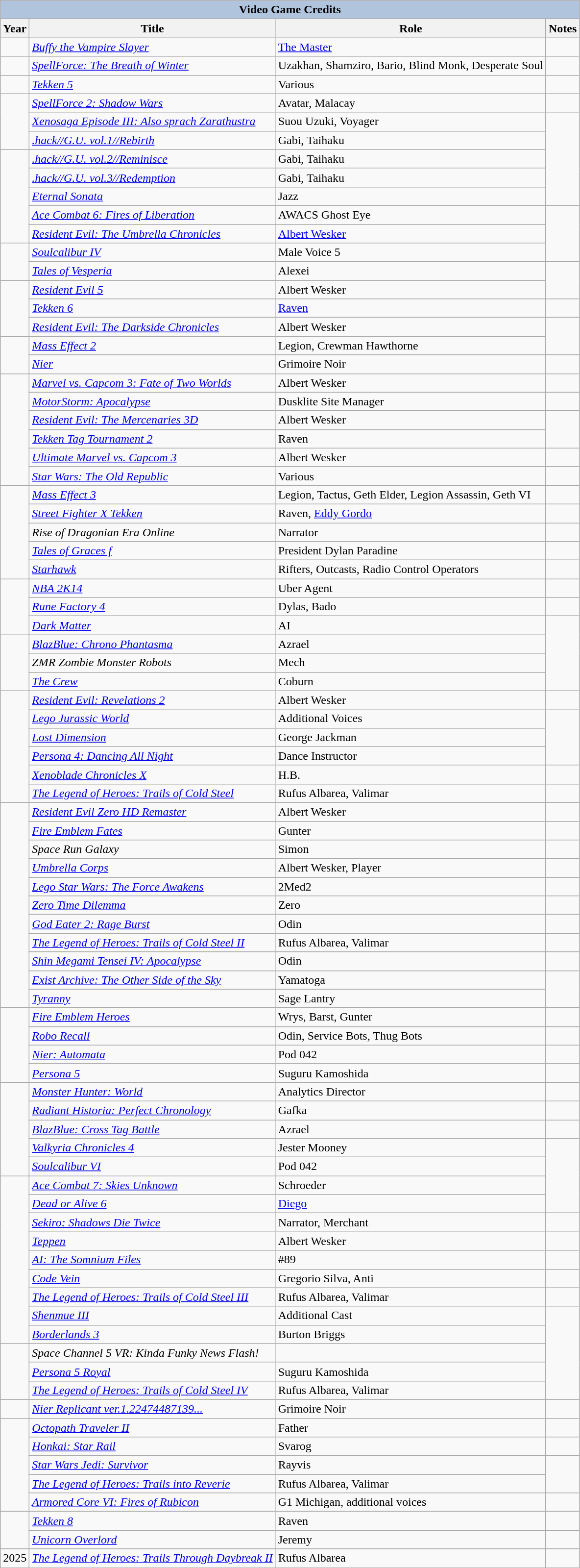<table class="wikitable sortable">
<tr>
<th colspan="5" style="background:#B0C4DE;">Video Game Credits</th>
</tr>
<tr>
<th>Year</th>
<th>Title</th>
<th>Role</th>
<th>Notes</th>
</tr>
<tr>
<td></td>
<td><em><a href='#'>Buffy the Vampire Slayer</a></em></td>
<td><a href='#'>The Master</a></td>
<td></td>
</tr>
<tr>
<td></td>
<td><em><a href='#'>SpellForce: The Breath of Winter</a></em></td>
<td>Uzakhan, Shamziro, Bario, Blind Monk, Desperate Soul</td>
<td></td>
</tr>
<tr>
<td></td>
<td><em><a href='#'>Tekken 5</a></em></td>
<td>Various</td>
<td></td>
</tr>
<tr>
<td rowspan="3"></td>
<td><em><a href='#'>SpellForce 2: Shadow Wars</a></em></td>
<td>Avatar, Malacay</td>
<td></td>
</tr>
<tr>
<td><em><a href='#'>Xenosaga Episode III: Also sprach Zarathustra</a></em></td>
<td>Suou Uzuki, Voyager</td>
<td rowspan="5"></td>
</tr>
<tr>
<td><em><a href='#'>.hack//G.U. vol.1//Rebirth</a></em></td>
<td>Gabi, Taihaku</td>
</tr>
<tr>
<td rowspan="5"></td>
<td><em><a href='#'>.hack//G.U. vol.2//Reminisce</a></em></td>
<td>Gabi, Taihaku</td>
</tr>
<tr>
<td><em><a href='#'>.hack//G.U. vol.3//Redemption</a></em></td>
<td>Gabi, Taihaku</td>
</tr>
<tr>
<td><em><a href='#'>Eternal Sonata</a></em></td>
<td>Jazz</td>
</tr>
<tr>
<td><em><a href='#'>Ace Combat 6: Fires of Liberation</a></em></td>
<td>AWACS Ghost Eye</td>
<td rowspan="3"></td>
</tr>
<tr>
<td><em><a href='#'>Resident Evil: The Umbrella Chronicles</a></em></td>
<td><a href='#'>Albert Wesker</a></td>
</tr>
<tr>
<td rowspan="2"></td>
<td><em><a href='#'>Soulcalibur IV</a></em></td>
<td>Male Voice 5</td>
</tr>
<tr>
<td><em><a href='#'>Tales of Vesperia</a></em></td>
<td>Alexei</td>
<td rowspan="2"></td>
</tr>
<tr>
<td rowspan="3"></td>
<td><em><a href='#'>Resident Evil 5</a></em></td>
<td>Albert Wesker</td>
</tr>
<tr>
<td><em><a href='#'>Tekken 6</a></em></td>
<td><a href='#'>Raven</a></td>
<td></td>
</tr>
<tr>
<td><em><a href='#'>Resident Evil: The Darkside Chronicles</a></em></td>
<td>Albert Wesker</td>
<td rowspan="2"></td>
</tr>
<tr>
<td rowspan="2"></td>
<td><em><a href='#'>Mass Effect 2</a></em></td>
<td>Legion, Crewman Hawthorne</td>
</tr>
<tr>
<td><em><a href='#'>Nier</a></em></td>
<td>Grimoire Noir</td>
<td></td>
</tr>
<tr>
<td rowspan="6"></td>
<td><em><a href='#'>Marvel vs. Capcom 3: Fate of Two Worlds</a></em></td>
<td>Albert Wesker</td>
<td></td>
</tr>
<tr>
<td><em><a href='#'>MotorStorm: Apocalypse</a></em></td>
<td>Dusklite Site Manager</td>
<td></td>
</tr>
<tr>
<td><em><a href='#'>Resident Evil: The Mercenaries 3D</a></em></td>
<td>Albert Wesker</td>
<td rowspan="2"></td>
</tr>
<tr>
<td><em><a href='#'>Tekken Tag Tournament 2</a></em></td>
<td>Raven</td>
</tr>
<tr>
<td><em><a href='#'>Ultimate Marvel vs. Capcom 3</a></em></td>
<td>Albert Wesker</td>
<td></td>
</tr>
<tr>
<td><em><a href='#'>Star Wars: The Old Republic</a></em></td>
<td>Various</td>
<td></td>
</tr>
<tr>
<td rowspan="5"></td>
<td><em><a href='#'>Mass Effect 3</a></em></td>
<td>Legion, Tactus, Geth Elder, Legion Assassin, Geth VI</td>
<td></td>
</tr>
<tr>
<td><em><a href='#'>Street Fighter X Tekken</a></em></td>
<td>Raven, <a href='#'>Eddy Gordo</a></td>
<td></td>
</tr>
<tr>
<td><em>Rise of Dragonian Era Online</em></td>
<td>Narrator</td>
<td></td>
</tr>
<tr>
<td><em><a href='#'>Tales of Graces f</a></em></td>
<td>President Dylan Paradine</td>
<td></td>
</tr>
<tr>
<td><em><a href='#'>Starhawk</a></em></td>
<td>Rifters, Outcasts, Radio Control Operators</td>
<td></td>
</tr>
<tr>
<td rowspan="3"></td>
<td><em><a href='#'>NBA 2K14</a></em></td>
<td>Uber Agent</td>
<td></td>
</tr>
<tr>
<td><em><a href='#'>Rune Factory 4</a></em></td>
<td>Dylas, Bado</td>
<td></td>
</tr>
<tr>
<td><em><a href='#'>Dark Matter</a></em></td>
<td>AI</td>
<td rowspan="4"></td>
</tr>
<tr>
<td rowspan="3"></td>
<td><em><a href='#'>BlazBlue: Chrono Phantasma</a></em></td>
<td>Azrael</td>
</tr>
<tr>
<td><em>ZMR Zombie Monster Robots</em></td>
<td>Mech</td>
</tr>
<tr>
<td><em><a href='#'>The Crew</a></em></td>
<td>Coburn</td>
</tr>
<tr>
<td rowspan="6"></td>
<td><em><a href='#'>Resident Evil: Revelations 2</a></em></td>
<td>Albert Wesker</td>
<td></td>
</tr>
<tr>
<td><em><a href='#'>Lego Jurassic World</a></em></td>
<td>Additional Voices</td>
<td rowspan="3"></td>
</tr>
<tr>
<td><em><a href='#'>Lost Dimension</a></em></td>
<td>George Jackman</td>
</tr>
<tr>
<td><em><a href='#'>Persona 4: Dancing All Night</a></em></td>
<td>Dance Instructor</td>
</tr>
<tr>
<td><em><a href='#'>Xenoblade Chronicles X</a></em></td>
<td>H.B.</td>
<td></td>
</tr>
<tr>
<td><em><a href='#'>The Legend of Heroes: Trails of Cold Steel</a></em></td>
<td>Rufus Albarea, Valimar</td>
<td></td>
</tr>
<tr>
<td rowspan="11"></td>
<td><em><a href='#'>Resident Evil Zero HD Remaster</a></em></td>
<td>Albert Wesker</td>
<td></td>
</tr>
<tr>
<td><em><a href='#'>Fire Emblem Fates</a></em></td>
<td>Gunter</td>
<td></td>
</tr>
<tr>
<td><em>Space Run Galaxy</em></td>
<td>Simon</td>
<td></td>
</tr>
<tr>
<td><em><a href='#'>Umbrella Corps</a></em></td>
<td>Albert Wesker, Player</td>
<td></td>
</tr>
<tr>
<td><em><a href='#'>Lego Star Wars: The Force Awakens</a></em></td>
<td>2Med2</td>
<td></td>
</tr>
<tr>
<td><em><a href='#'>Zero Time Dilemma</a></em></td>
<td>Zero</td>
<td></td>
</tr>
<tr>
<td><em><a href='#'>God Eater 2: Rage Burst</a></em></td>
<td>Odin</td>
<td></td>
</tr>
<tr>
<td><em><a href='#'>The Legend of Heroes: Trails of Cold Steel II</a></em></td>
<td>Rufus Albarea, Valimar</td>
<td></td>
</tr>
<tr>
<td><em><a href='#'>Shin Megami Tensei IV: Apocalypse</a></em></td>
<td>Odin</td>
<td></td>
</tr>
<tr>
<td><em><a href='#'>Exist Archive: The Other Side of the Sky</a></em></td>
<td>Yamatoga</td>
<td rowspan="2"></td>
</tr>
<tr>
<td><em><a href='#'>Tyranny</a></em></td>
<td>Sage Lantry</td>
</tr>
<tr>
<td rowspan="4"></td>
<td><em><a href='#'>Fire Emblem Heroes</a></em></td>
<td>Wrys, Barst, Gunter</td>
<td></td>
</tr>
<tr>
<td><em><a href='#'>Robo Recall</a></em></td>
<td>Odin, Service Bots, Thug Bots</td>
<td></td>
</tr>
<tr>
<td><em><a href='#'>Nier: Automata</a></em></td>
<td>Pod 042</td>
<td></td>
</tr>
<tr>
<td><em><a href='#'>Persona 5</a></em></td>
<td>Suguru Kamoshida</td>
<td></td>
</tr>
<tr>
<td rowspan="5"></td>
<td><em><a href='#'>Monster Hunter: World</a></em></td>
<td>Analytics Director</td>
<td></td>
</tr>
<tr>
<td><em><a href='#'>Radiant Historia: Perfect Chronology</a></em></td>
<td>Gafka</td>
<td></td>
</tr>
<tr>
<td><em><a href='#'>BlazBlue: Cross Tag Battle</a></em></td>
<td>Azrael</td>
<td></td>
</tr>
<tr>
<td><em><a href='#'>Valkyria Chronicles 4</a></em></td>
<td>Jester Mooney</td>
<td rowspan="4"></td>
</tr>
<tr>
<td><em><a href='#'>Soulcalibur VI</a></em></td>
<td>Pod 042</td>
</tr>
<tr>
<td rowspan="9"></td>
<td><em><a href='#'>Ace Combat 7: Skies Unknown</a></em></td>
<td>Schroeder</td>
</tr>
<tr>
<td><em><a href='#'>Dead or Alive 6</a></em></td>
<td><a href='#'>Diego</a></td>
</tr>
<tr>
<td><em><a href='#'>Sekiro: Shadows Die Twice</a></em></td>
<td>Narrator, Merchant</td>
<td></td>
</tr>
<tr>
<td><em><a href='#'>Teppen</a></em></td>
<td>Albert Wesker</td>
<td></td>
</tr>
<tr>
<td><em><a href='#'>AI: The Somnium Files</a></em></td>
<td>#89</td>
<td></td>
</tr>
<tr>
<td><em><a href='#'>Code Vein</a></em></td>
<td>Gregorio Silva, Anti</td>
<td></td>
</tr>
<tr>
<td><em><a href='#'>The Legend of Heroes: Trails of Cold Steel III</a></em></td>
<td>Rufus Albarea, Valimar</td>
<td></td>
</tr>
<tr>
<td><em><a href='#'>Shenmue III</a></em></td>
<td>Additional Cast</td>
<td rowspan="5"></td>
</tr>
<tr>
<td><em><a href='#'>Borderlands 3</a></em></td>
<td>Burton Briggs</td>
</tr>
<tr>
<td rowspan="3"></td>
<td><em>Space Channel 5 VR: Kinda Funky News Flash!</em></td>
<td></td>
</tr>
<tr>
<td><em><a href='#'>Persona 5 Royal</a></em></td>
<td>Suguru Kamoshida</td>
</tr>
<tr>
<td><em><a href='#'>The Legend of Heroes: Trails of Cold Steel IV</a></em></td>
<td>Rufus Albarea, Valimar</td>
</tr>
<tr>
<td></td>
<td><em><a href='#'>Nier Replicant ver.1.22474487139...</a></em></td>
<td>Grimoire Noir</td>
<td></td>
</tr>
<tr>
<td rowspan="5"></td>
<td><em><a href='#'>Octopath Traveler II</a></em></td>
<td>Father</td>
<td></td>
</tr>
<tr>
<td><em><a href='#'>Honkai: Star Rail</a></em></td>
<td>Svarog</td>
<td></td>
</tr>
<tr>
<td><em><a href='#'>Star Wars Jedi: Survivor</a></em></td>
<td>Rayvis</td>
<td rowspan="2"></td>
</tr>
<tr>
<td><em><a href='#'>The Legend of Heroes: Trails into Reverie</a></em></td>
<td>Rufus Albarea, Valimar</td>
</tr>
<tr>
<td><em><a href='#'>Armored Core VI: Fires of Rubicon</a></em></td>
<td>G1 Michigan, additional voices</td>
<td></td>
</tr>
<tr>
<td rowspan="2"></td>
<td><em><a href='#'>Tekken 8</a></em></td>
<td>Raven</td>
<td></td>
</tr>
<tr>
<td><em><a href='#'>Unicorn Overlord</a></em></td>
<td>Jeremy</td>
<td></td>
</tr>
<tr>
<td>2025</td>
<td><em><a href='#'>The Legend of Heroes: Trails Through Daybreak II</a></em></td>
<td>Rufus Albarea</td>
<td></td>
</tr>
</table>
